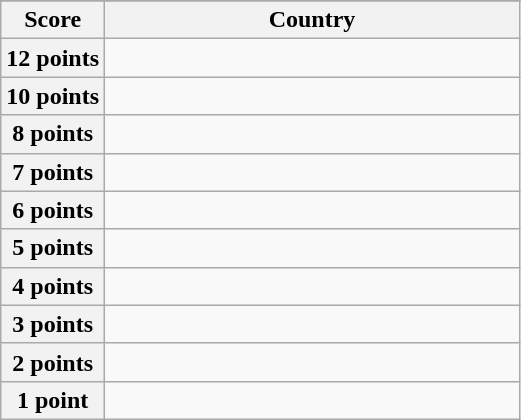<table class="wikitable">
<tr>
</tr>
<tr>
<th scope="col" width="20%">Score</th>
<th scope="col">Country</th>
</tr>
<tr>
<th scope="row">12 points</th>
<td></td>
</tr>
<tr>
<th scope="row">10 points</th>
<td></td>
</tr>
<tr>
<th scope="row">8 points</th>
<td></td>
</tr>
<tr>
<th scope="row">7 points</th>
<td></td>
</tr>
<tr>
<th scope="row">6 points</th>
<td></td>
</tr>
<tr>
<th scope="row">5 points</th>
<td></td>
</tr>
<tr>
<th scope="row">4 points</th>
<td></td>
</tr>
<tr>
<th scope="row">3 points</th>
<td></td>
</tr>
<tr>
<th scope="row">2 points</th>
<td></td>
</tr>
<tr>
<th scope="row">1 point</th>
<td></td>
</tr>
</table>
